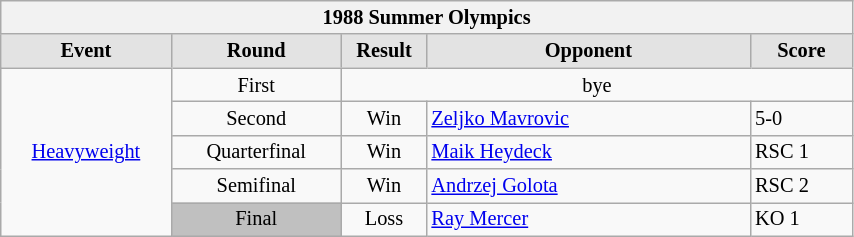<table style='font-size:85%; text-align:left;' class='wikitable' width='45%'>
<tr>
<th colspan=5>1988 Summer Olympics</th>
</tr>
<tr>
<th style='border-style:none none solid solid; background:#e3e3e3; width:20%'>Event</th>
<th style='border-style:none none solid solid; background:#e3e3e3; width:20%'>Round</th>
<th style='border-style:none none solid solid; background:#e3e3e3; width:10%'>Result</th>
<th style='border-style:none none solid solid; background:#e3e3e3; width:38%'>Opponent</th>
<th style='border-style:none none solid solid; background:#e3e3e3; width:12%'>Score</th>
</tr>
<tr align=center>
<td rowspan="5" style="text-align:center;"><a href='#'>Heavyweight</a></td>
<td align='center'>First</td>
<td colspan="3" style="text-align:center;">bye</td>
</tr>
<tr align=center>
<td align='center'>Second</td>
<td>Win</td>
<td align='left'> <a href='#'>Zeljko Mavrovic</a></td>
<td align='left'>5-0</td>
</tr>
<tr align=center>
<td align='center'>Quarterfinal</td>
<td>Win</td>
<td align='left'> <a href='#'>Maik Heydeck</a></td>
<td align='left'>RSC 1</td>
</tr>
<tr align=center>
<td align='center'>Semifinal</td>
<td>Win</td>
<td align='left'> <a href='#'>Andrzej Golota</a></td>
<td align='left'>RSC 2</td>
</tr>
<tr align=center>
<td align='center'; bgcolor="silver">Final</td>
<td>Loss</td>
<td align='left'> <a href='#'>Ray Mercer</a></td>
<td align='left'>KO 1</td>
</tr>
</table>
